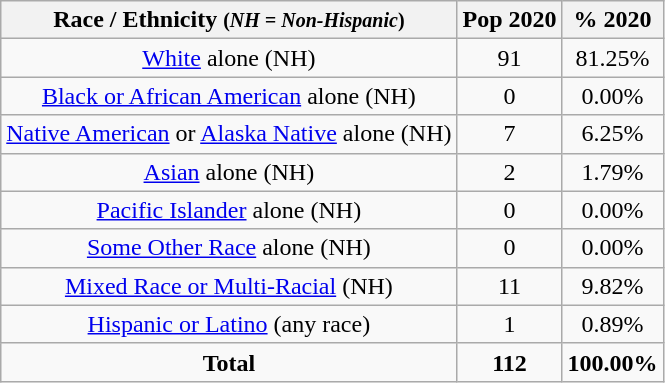<table class="wikitable" style="text-align:center;">
<tr>
<th>Race / Ethnicity <small>(<em>NH = Non-Hispanic</em>)</small></th>
<th>Pop 2020</th>
<th>% 2020</th>
</tr>
<tr>
<td><a href='#'>White</a> alone (NH)</td>
<td>91</td>
<td>81.25%</td>
</tr>
<tr>
<td><a href='#'>Black or African American</a> alone (NH)</td>
<td>0</td>
<td>0.00%</td>
</tr>
<tr>
<td><a href='#'>Native American</a> or <a href='#'>Alaska Native</a> alone (NH)</td>
<td>7</td>
<td>6.25%</td>
</tr>
<tr>
<td><a href='#'>Asian</a> alone (NH)</td>
<td>2</td>
<td>1.79%</td>
</tr>
<tr>
<td><a href='#'>Pacific Islander</a> alone (NH)</td>
<td>0</td>
<td>0.00%</td>
</tr>
<tr>
<td><a href='#'>Some Other Race</a> alone (NH)</td>
<td>0</td>
<td>0.00%</td>
</tr>
<tr>
<td><a href='#'>Mixed Race or Multi-Racial</a> (NH)</td>
<td>11</td>
<td>9.82%</td>
</tr>
<tr>
<td><a href='#'>Hispanic or Latino</a> (any race)</td>
<td>1</td>
<td>0.89%</td>
</tr>
<tr>
<td><strong>Total</strong></td>
<td><strong>112</strong></td>
<td><strong>100.00%</strong></td>
</tr>
</table>
